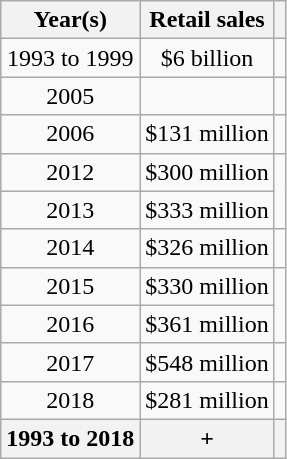<table class="wikitable sortable" style="text-align:center">
<tr>
<th>Year(s)</th>
<th>Retail sales</th>
<th></th>
</tr>
<tr>
<td>1993 to 1999</td>
<td>$6 billion</td>
<td></td>
</tr>
<tr>
<td>2005</td>
<td></td>
<td></td>
</tr>
<tr>
<td>2006</td>
<td>$131 million</td>
<td></td>
</tr>
<tr>
<td>2012</td>
<td>$300 million</td>
<td rowspan="2"></td>
</tr>
<tr>
<td>2013</td>
<td>$333 million</td>
</tr>
<tr>
<td>2014</td>
<td>$326 million</td>
<td></td>
</tr>
<tr>
<td>2015</td>
<td>$330 million</td>
<td rowspan="2"></td>
</tr>
<tr>
<td>2016</td>
<td>$361 million</td>
</tr>
<tr>
<td>2017</td>
<td>$548 million</td>
<td></td>
</tr>
<tr>
<td>2018</td>
<td>$281 million</td>
<td></td>
</tr>
<tr>
<th>1993 to 2018</th>
<th>+</th>
<th></th>
</tr>
</table>
